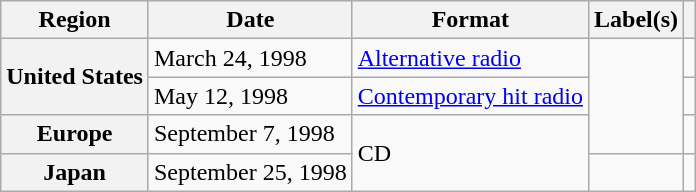<table class="wikitable plainrowheaders">
<tr>
<th scope="col">Region</th>
<th scope="col">Date</th>
<th scope="col">Format</th>
<th scope="col">Label(s)</th>
<th scope="col"></th>
</tr>
<tr>
<th scope="row" rowspan="2">United States</th>
<td>March 24, 1998</td>
<td><a href='#'>Alternative radio</a></td>
<td rowspan="3"></td>
<td></td>
</tr>
<tr>
<td>May 12, 1998</td>
<td><a href='#'>Contemporary hit radio</a></td>
<td></td>
</tr>
<tr>
<th scope="row">Europe</th>
<td>September 7, 1998</td>
<td rowspan="2">CD</td>
<td></td>
</tr>
<tr>
<th scope="row">Japan</th>
<td>September 25, 1998</td>
<td></td>
<td></td>
</tr>
</table>
